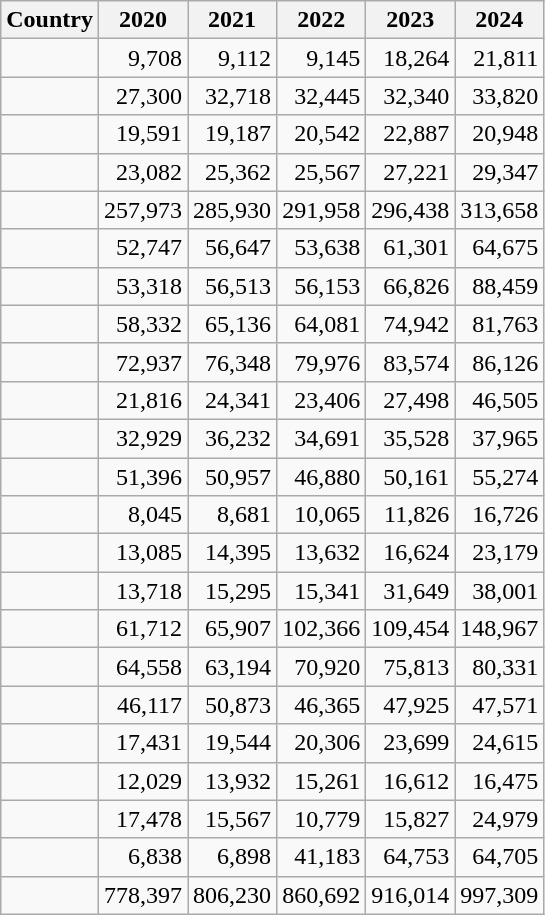<table class="wikitable sortable static-row-numbers" style="text-align:right;">
<tr class="static-row-header" style="text-align:center;vertical-align:bottom;">
<th>Country</th>
<th>2020</th>
<th>2021</th>
<th>2022</th>
<th>2023</th>
<th>2024</th>
</tr>
<tr>
<td></td>
<td>9,708</td>
<td>9,112</td>
<td>9,145</td>
<td>18,264</td>
<td>21,811</td>
</tr>
<tr>
<td></td>
<td>27,300</td>
<td>32,718</td>
<td>32,445</td>
<td>32,340</td>
<td>33,820</td>
</tr>
<tr>
<td></td>
<td>19,591</td>
<td>19,187</td>
<td>20,542</td>
<td>22,887</td>
<td>20,948</td>
</tr>
<tr>
<td></td>
<td>23,082</td>
<td>25,362</td>
<td>25,567</td>
<td>27,221</td>
<td>29,347</td>
</tr>
<tr>
<td></td>
<td>257,973</td>
<td>285,930</td>
<td>291,958</td>
<td>296,438</td>
<td>313,658</td>
</tr>
<tr>
<td></td>
<td>52,747</td>
<td>56,647</td>
<td>53,638</td>
<td>61,301</td>
<td>64,675</td>
</tr>
<tr>
<td></td>
<td>53,318</td>
<td>56,513</td>
<td>56,153</td>
<td>66,826</td>
<td>88,459</td>
</tr>
<tr>
<td></td>
<td>58,332</td>
<td>65,136</td>
<td>64,081</td>
<td>74,942</td>
<td>81,763</td>
</tr>
<tr>
<td></td>
<td>72,937</td>
<td>76,348</td>
<td>79,976</td>
<td>83,574</td>
<td>86,126</td>
</tr>
<tr>
<td></td>
<td>21,816</td>
<td>24,341</td>
<td>23,406</td>
<td>27,498</td>
<td>46,505</td>
</tr>
<tr>
<td></td>
<td>32,929</td>
<td>36,232</td>
<td>34,691</td>
<td>35,528</td>
<td>37,965</td>
</tr>
<tr>
<td></td>
<td>51,396</td>
<td>50,957</td>
<td>46,880</td>
<td>50,161</td>
<td>55,274</td>
</tr>
<tr>
<td></td>
<td>8,045</td>
<td>8,681</td>
<td>10,065</td>
<td>11,826</td>
<td>16,726</td>
</tr>
<tr>
<td></td>
<td>13,085</td>
<td>14,395</td>
<td>13,632</td>
<td>16,624</td>
<td>23,179</td>
</tr>
<tr>
<td></td>
<td>13,718</td>
<td>15,295</td>
<td>15,341</td>
<td>31,649</td>
<td>38,001</td>
</tr>
<tr>
<td></td>
<td>61,712</td>
<td>65,907</td>
<td>102,366</td>
<td>109,454</td>
<td>148,967</td>
</tr>
<tr>
<td></td>
<td>64,558</td>
<td>63,194</td>
<td>70,920</td>
<td>75,813</td>
<td>80,331</td>
</tr>
<tr>
<td></td>
<td>46,117</td>
<td>50,873</td>
<td>46,365</td>
<td>47,925</td>
<td>47,571</td>
</tr>
<tr>
<td></td>
<td>17,431</td>
<td>19,544</td>
<td>20,306</td>
<td>23,699</td>
<td>24,615</td>
</tr>
<tr>
<td></td>
<td>12,029</td>
<td>13,932</td>
<td>15,261</td>
<td>16,612</td>
<td>16,475</td>
</tr>
<tr>
<td></td>
<td>17,478</td>
<td>15,567</td>
<td>10,779</td>
<td>15,827</td>
<td>24,979</td>
</tr>
<tr>
<td></td>
<td>6,838</td>
<td>6,898</td>
<td>41,183</td>
<td>64,753</td>
<td>64,705</td>
</tr>
<tr>
<td></td>
<td>778,397</td>
<td>806,230</td>
<td>860,692</td>
<td>916,014</td>
<td>997,309</td>
</tr>
</table>
